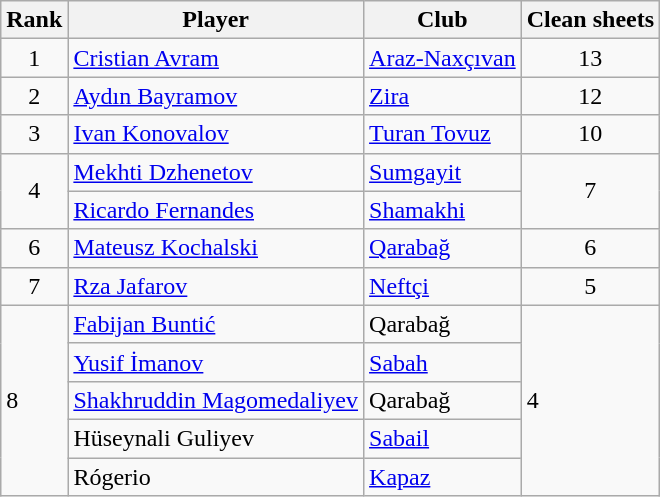<table class="wikitable" style="text-align:center">
<tr>
<th>Rank</th>
<th>Player</th>
<th>Club</th>
<th>Clean sheets</th>
</tr>
<tr>
<td>1</td>
<td align="left"> <a href='#'>Cristian Avram</a></td>
<td align="left"><a href='#'>Araz-Naxçıvan</a></td>
<td>13</td>
</tr>
<tr>
<td>2</td>
<td align="left"> <a href='#'>Aydın Bayramov</a></td>
<td align="left"><a href='#'>Zira</a></td>
<td>12</td>
</tr>
<tr>
<td>3</td>
<td align="left"> <a href='#'>Ivan Konovalov</a></td>
<td align="left"><a href='#'>Turan Tovuz</a></td>
<td>10</td>
</tr>
<tr>
<td rowspan="2">4</td>
<td align="left"> <a href='#'>Mekhti Dzhenetov</a></td>
<td align="left"><a href='#'>Sumgayit</a></td>
<td rowspan="2">7</td>
</tr>
<tr>
<td align="left"> <a href='#'>Ricardo Fernandes</a></td>
<td align="left"><a href='#'>Shamakhi</a></td>
</tr>
<tr>
<td>6</td>
<td align="left"> <a href='#'>Mateusz Kochalski</a></td>
<td align="left"><a href='#'>Qarabağ</a></td>
<td>6</td>
</tr>
<tr>
<td>7</td>
<td align="left"> <a href='#'>Rza Jafarov</a></td>
<td align="left"><a href='#'>Neftçi</a></td>
<td>5</td>
</tr>
<tr>
<td align="left" rowspan="5">8</td>
<td align="left"> <a href='#'>Fabijan Buntić</a></td>
<td align="left">Qarabağ</td>
<td align="left" rowspan="5">4</td>
</tr>
<tr>
<td align="left"> <a href='#'>Yusif İmanov</a></td>
<td align="left"><a href='#'>Sabah</a></td>
</tr>
<tr>
<td align="left"> <a href='#'>Shakhruddin Magomedaliyev</a></td>
<td align="left">Qarabağ</td>
</tr>
<tr>
<td align="left"> Hüseynali Guliyev</td>
<td align="left"><a href='#'>Sabail</a></td>
</tr>
<tr>
<td align="left"> Rógerio</td>
<td align="left"><a href='#'>Kapaz</a></td>
</tr>
</table>
